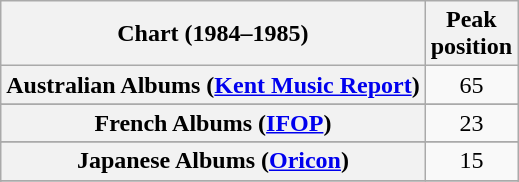<table class="wikitable plainrowheaders sortable" style="text-align:center;" border="1">
<tr>
<th scope="col">Chart (1984–1985)</th>
<th scope="col">Peak<br>position</th>
</tr>
<tr>
<th scope="row">Australian Albums (<a href='#'>Kent Music Report</a>)</th>
<td>65</td>
</tr>
<tr>
</tr>
<tr>
</tr>
<tr>
<th scope="row">French Albums (<a href='#'>IFOP</a>)</th>
<td>23</td>
</tr>
<tr>
</tr>
<tr>
<th scope="row">Japanese Albums (<a href='#'>Oricon</a>)</th>
<td align="center">15</td>
</tr>
<tr>
</tr>
<tr>
</tr>
<tr>
</tr>
<tr>
</tr>
<tr>
</tr>
<tr>
</tr>
</table>
